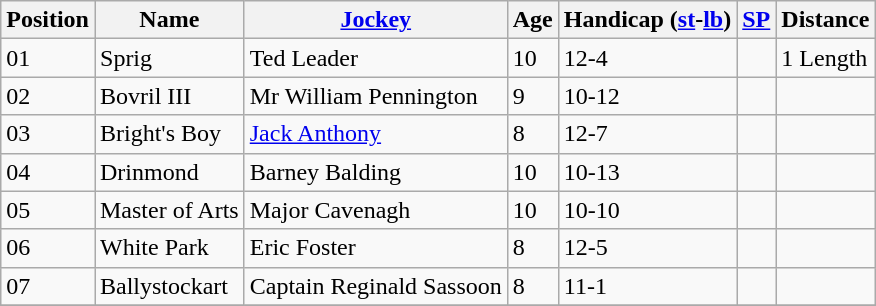<table class="wikitable sortable">
<tr>
<th data-sort-type="number">Position</th>
<th>Name</th>
<th><a href='#'>Jockey</a></th>
<th data-sort-type="number">Age</th>
<th>Handicap (<a href='#'>st</a>-<a href='#'>lb</a>)</th>
<th><a href='#'>SP</a></th>
<th>Distance</th>
</tr>
<tr>
<td>01</td>
<td>Sprig</td>
<td>Ted Leader</td>
<td>10</td>
<td>12-4</td>
<td></td>
<td>1 Length</td>
</tr>
<tr>
<td>02</td>
<td>Bovril III</td>
<td>Mr William Pennington</td>
<td>9</td>
<td>10-12</td>
<td></td>
<td></td>
</tr>
<tr>
<td>03</td>
<td>Bright's Boy</td>
<td><a href='#'>Jack Anthony</a></td>
<td>8</td>
<td>12-7</td>
<td></td>
<td></td>
</tr>
<tr>
<td>04</td>
<td>Drinmond</td>
<td>Barney Balding</td>
<td>10</td>
<td>10-13</td>
<td></td>
<td></td>
</tr>
<tr>
<td>05</td>
<td>Master of Arts</td>
<td>Major Cavenagh</td>
<td>10</td>
<td>10-10</td>
<td></td>
<td></td>
</tr>
<tr>
<td>06</td>
<td>White Park</td>
<td>Eric Foster</td>
<td>8</td>
<td>12-5</td>
<td></td>
<td></td>
</tr>
<tr>
<td>07</td>
<td>Ballystockart</td>
<td>Captain Reginald Sassoon</td>
<td>8</td>
<td>11-1</td>
<td></td>
<td></td>
</tr>
<tr>
</tr>
</table>
